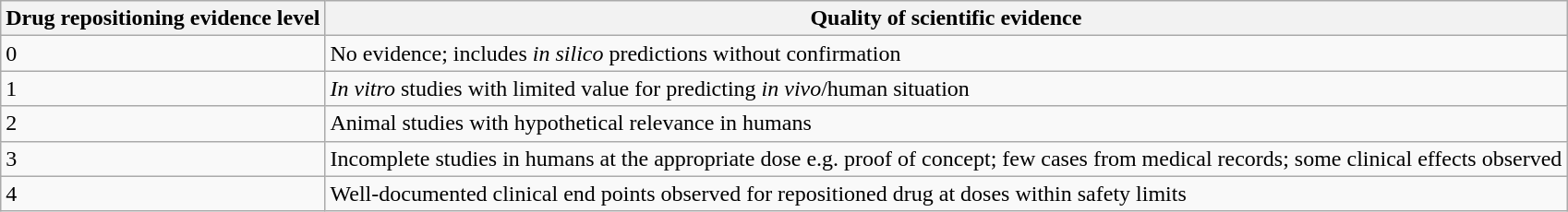<table class="wikitable">
<tr>
<th>Drug repositioning evidence level</th>
<th>Quality of scientific evidence</th>
</tr>
<tr>
<td>0</td>
<td>No evidence; includes <em>in silico</em> predictions without confirmation</td>
</tr>
<tr>
<td>1</td>
<td><em>In vitro</em> studies with limited value for predicting <em>in vivo</em>/human situation</td>
</tr>
<tr>
<td>2</td>
<td>Animal studies with hypothetical relevance in humans</td>
</tr>
<tr>
<td>3</td>
<td>Incomplete studies in humans at the appropriate dose e.g. proof of concept; few cases from medical records; some clinical effects observed</td>
</tr>
<tr>
<td>4</td>
<td>Well-documented clinical end points observed for repositioned drug at doses within safety limits</td>
</tr>
</table>
